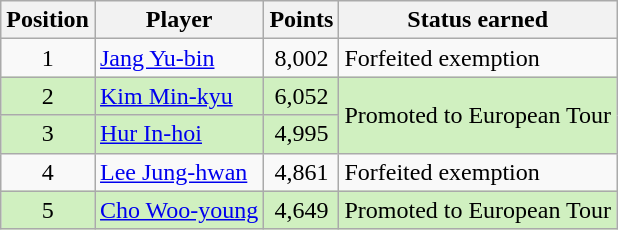<table class="wikitable">
<tr>
<th>Position</th>
<th>Player</th>
<th>Points</th>
<th>Status earned</th>
</tr>
<tr>
<td align=center>1</td>
<td> <a href='#'>Jang Yu-bin</a></td>
<td align=center>8,002</td>
<td>Forfeited exemption</td>
</tr>
<tr style="background:#D0F0C0;">
<td align=center>2</td>
<td> <a href='#'>Kim Min-kyu</a></td>
<td align=center>6,052</td>
<td rowspan=2>Promoted to European Tour</td>
</tr>
<tr style="background:#D0F0C0;">
<td align=center>3</td>
<td> <a href='#'>Hur In-hoi</a></td>
<td align=center>4,995</td>
</tr>
<tr>
<td align=center>4</td>
<td> <a href='#'>Lee Jung-hwan</a></td>
<td align=center>4,861</td>
<td>Forfeited exemption</td>
</tr>
<tr style="background:#D0F0C0;">
<td align=center>5</td>
<td> <a href='#'>Cho Woo-young</a></td>
<td align=center>4,649</td>
<td>Promoted to European Tour</td>
</tr>
</table>
